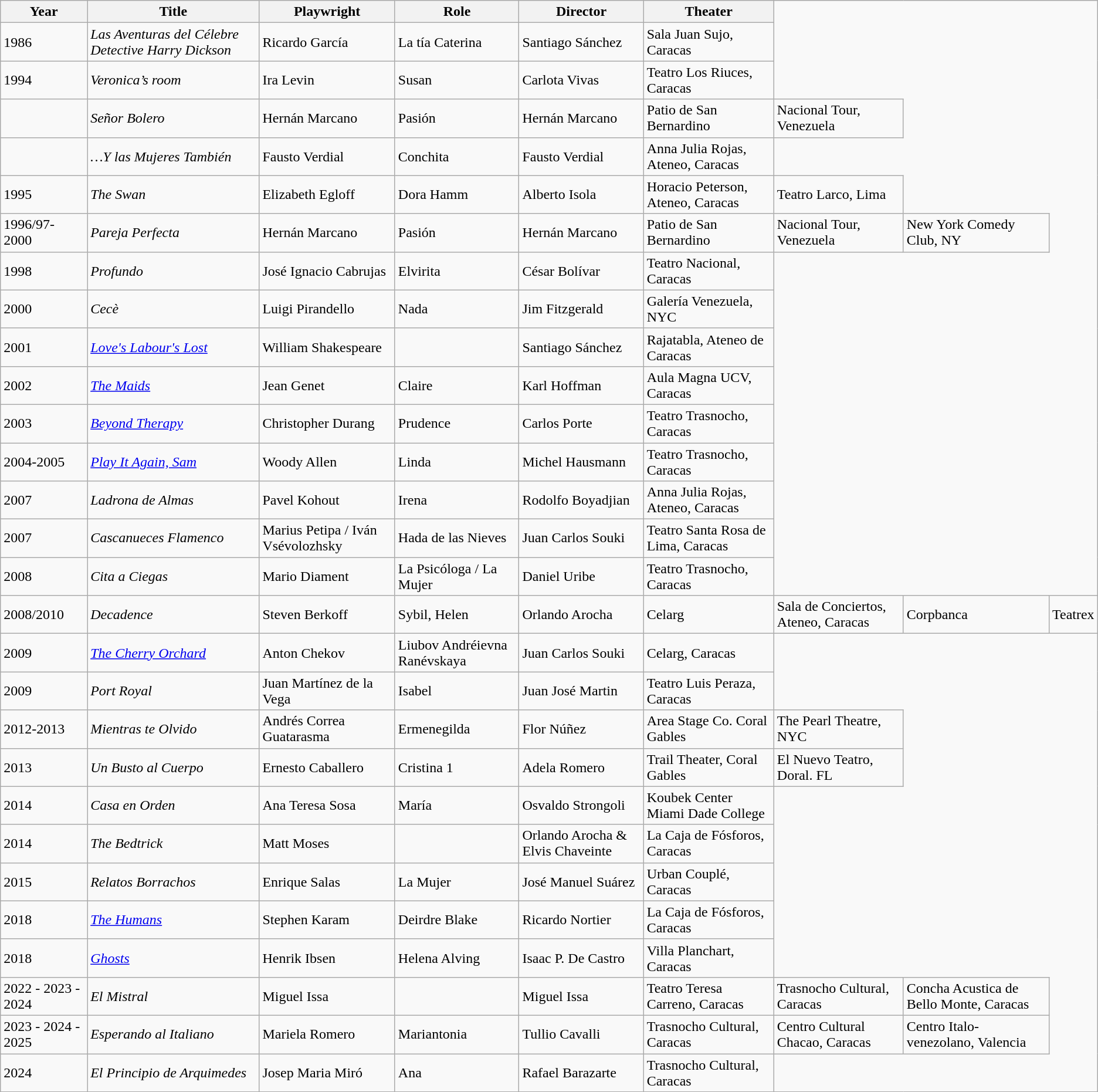<table class="wikitable sortable">
<tr>
<th>Year</th>
<th>Title</th>
<th>Playwright</th>
<th>Role</th>
<th>Director</th>
<th>Theater</th>
</tr>
<tr>
<td>1986</td>
<td><em>Las Aventuras del Célebre Detective Harry Dickson</em></td>
<td>Ricardo García</td>
<td>La tía Caterina</td>
<td>Santiago Sánchez</td>
<td>Sala Juan Sujo, Caracas</td>
</tr>
<tr>
<td>1994</td>
<td><em>Veronica’s room</em></td>
<td>Ira Levin</td>
<td>Susan</td>
<td>Carlota Vivas</td>
<td>Teatro Los Riuces, Caracas</td>
</tr>
<tr>
<td></td>
<td><em>Señor Bolero</em></td>
<td>Hernán Marcano</td>
<td>Pasión</td>
<td>Hernán Marcano</td>
<td>Patio de San Bernardino</td>
<td>Nacional Tour, Venezuela</td>
</tr>
<tr>
<td></td>
<td><em>…Y las Mujeres También</em></td>
<td>Fausto Verdial</td>
<td>Conchita</td>
<td>Fausto Verdial</td>
<td>Anna Julia Rojas, Ateneo, Caracas</td>
</tr>
<tr>
<td>1995</td>
<td><em>The Swan</em></td>
<td>Elizabeth Egloff</td>
<td>Dora Hamm</td>
<td>Alberto Isola</td>
<td>Horacio Peterson, Ateneo, Caracas</td>
<td>Teatro Larco, Lima</td>
</tr>
<tr>
<td>1996/97- 2000</td>
<td><em>Pareja Perfecta</em></td>
<td>Hernán Marcano</td>
<td>Pasión</td>
<td>Hernán Marcano</td>
<td>Patio de San Bernardino</td>
<td>Nacional Tour, Venezuela</td>
<td>New York Comedy Club, NY</td>
</tr>
<tr>
<td>1998</td>
<td><em>Profundo</em></td>
<td>José Ignacio Cabrujas</td>
<td>Elvirita</td>
<td>César Bolívar</td>
<td>Teatro Nacional, Caracas</td>
</tr>
<tr>
<td>2000</td>
<td><em>Cecè</em></td>
<td>Luigi Pirandello</td>
<td>Nada</td>
<td>Jim Fitzgerald</td>
<td>Galería Venezuela, NYC</td>
</tr>
<tr>
<td>2001</td>
<td><em><a href='#'>Love's Labour's Lost</a></em></td>
<td>William Shakespeare</td>
<td></td>
<td>Santiago Sánchez</td>
<td>Rajatabla, Ateneo de Caracas</td>
</tr>
<tr>
<td>2002</td>
<td><em><a href='#'>The Maids</a></em></td>
<td>Jean Genet</td>
<td>Claire</td>
<td>Karl Hoffman</td>
<td>Aula Magna UCV, Caracas</td>
</tr>
<tr>
<td>2003</td>
<td><em><a href='#'>Beyond Therapy</a></em></td>
<td>Christopher Durang</td>
<td>Prudence</td>
<td>Carlos Porte</td>
<td>Teatro Trasnocho, Caracas</td>
</tr>
<tr>
<td>2004-2005</td>
<td><em><a href='#'>Play It Again, Sam</a></em></td>
<td>Woody Allen</td>
<td>Linda</td>
<td>Michel Hausmann</td>
<td>Teatro Trasnocho, Caracas</td>
</tr>
<tr>
<td>2007</td>
<td><em>Ladrona de Almas</em></td>
<td>Pavel Kohout</td>
<td>Irena</td>
<td>Rodolfo Boyadjian</td>
<td>Anna Julia Rojas, Ateneo, Caracas</td>
</tr>
<tr>
<td>2007</td>
<td><em>Cascanueces Flamenco</em></td>
<td>Marius Petipa / Iván Vsévolozhsky</td>
<td>Hada de las Nieves</td>
<td>Juan Carlos Souki</td>
<td>Teatro Santa Rosa de Lima, Caracas</td>
</tr>
<tr>
<td>2008</td>
<td><em>Cita a Ciegas</em></td>
<td>Mario Diament</td>
<td>La Psicóloga / La Mujer</td>
<td>Daniel Uribe</td>
<td>Teatro Trasnocho, Caracas</td>
</tr>
<tr>
<td>2008/2010</td>
<td><em>Decadence</em></td>
<td>Steven Berkoff</td>
<td>Sybil, Helen</td>
<td>Orlando Arocha</td>
<td>Celarg</td>
<td>Sala de Conciertos, Ateneo, Caracas</td>
<td>Corpbanca</td>
<td>Teatrex</td>
</tr>
<tr>
<td>2009</td>
<td><em><a href='#'>The Cherry Orchard</a></em></td>
<td>Anton Chekov</td>
<td>Liubov Andréievna Ranévskaya</td>
<td>Juan Carlos Souki</td>
<td>Celarg, Caracas</td>
</tr>
<tr>
<td>2009</td>
<td><em>Port Royal</em></td>
<td>Juan Martínez de la Vega</td>
<td>Isabel</td>
<td>Juan José Martin</td>
<td>Teatro Luis Peraza, Caracas</td>
</tr>
<tr>
<td>2012-2013</td>
<td><em>Mientras te Olvido</em></td>
<td>Andrés Correa Guatarasma</td>
<td>Ermenegilda</td>
<td>Flor Núñez</td>
<td>Area Stage Co. Coral Gables</td>
<td>The Pearl Theatre, NYC</td>
</tr>
<tr>
<td>2013</td>
<td><em>Un Busto al Cuerpo</em></td>
<td>Ernesto Caballero</td>
<td>Cristina 1</td>
<td>Adela Romero</td>
<td>Trail Theater, Coral Gables</td>
<td>El Nuevo Teatro, Doral. FL</td>
</tr>
<tr>
<td>2014</td>
<td><em>Casa en Orden</em></td>
<td>Ana Teresa Sosa</td>
<td>María</td>
<td>Osvaldo Strongoli</td>
<td>Koubek Center Miami Dade College</td>
</tr>
<tr>
<td>2014</td>
<td><em>The Bedtrick</em></td>
<td>Matt Moses</td>
<td></td>
<td>Orlando Arocha & Elvis Chaveinte</td>
<td>La Caja de Fósforos, Caracas</td>
</tr>
<tr>
<td>2015</td>
<td><em>Relatos Borrachos</em></td>
<td>Enrique Salas</td>
<td>La Mujer</td>
<td>José Manuel Suárez</td>
<td>Urban Couplé, Caracas</td>
</tr>
<tr>
<td>2018</td>
<td><em><a href='#'>The Humans</a></em></td>
<td>Stephen Karam</td>
<td>Deirdre Blake</td>
<td>Ricardo Nortier</td>
<td>La Caja de Fósforos, Caracas</td>
</tr>
<tr>
<td>2018</td>
<td><em><a href='#'>Ghosts</a></em></td>
<td>Henrik Ibsen</td>
<td>Helena Alving</td>
<td>Isaac P. De Castro</td>
<td>Villa Planchart, Caracas</td>
</tr>
<tr>
<td>2022 - 2023 - 2024</td>
<td><em>El Mistral</em></td>
<td>Miguel Issa</td>
<td></td>
<td>Miguel Issa</td>
<td>Teatro Teresa Carreno, Caracas</td>
<td>Trasnocho Cultural, Caracas</td>
<td>Concha Acustica de Bello Monte, Caracas</td>
</tr>
<tr>
<td>2023 - 2024 - 2025</td>
<td><em>Esperando al Italiano</em></td>
<td>Mariela Romero</td>
<td>Mariantonia</td>
<td>Tullio Cavalli</td>
<td>Trasnocho Cultural, Caracas</td>
<td>Centro Cultural Chacao, Caracas</td>
<td>Centro Italo-venezolano, Valencia</td>
</tr>
<tr>
<td>2024</td>
<td><em>El Principio de Arquimedes</em></td>
<td>Josep Maria Miró</td>
<td>Ana</td>
<td>Rafael Barazarte</td>
<td>Trasnocho Cultural, Caracas</td>
</tr>
<tr>
</tr>
</table>
